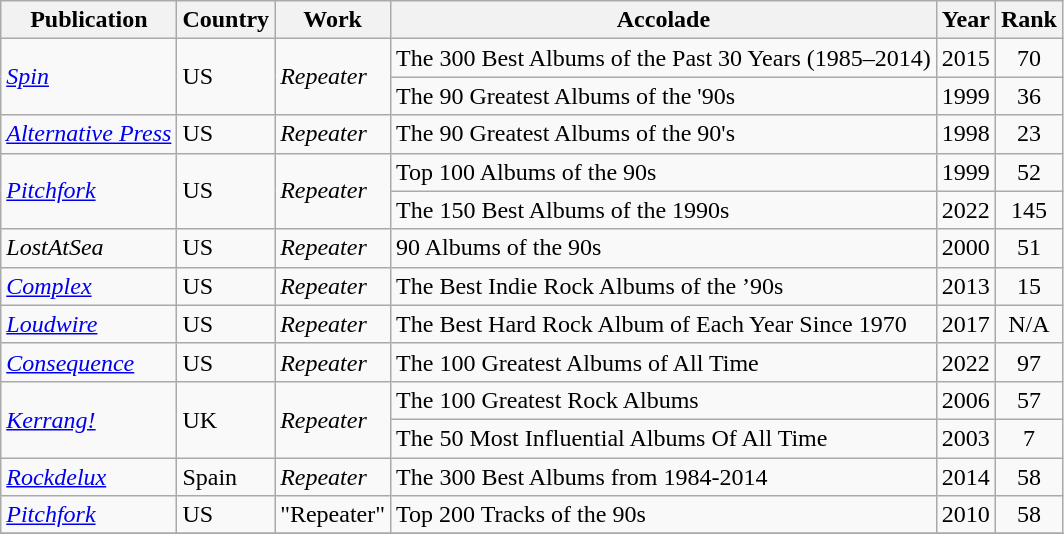<table class="wikitable sortable">
<tr>
<th>Publication</th>
<th>Country</th>
<th>Work</th>
<th>Accolade</th>
<th>Year</th>
<th>Rank</th>
</tr>
<tr>
<td rowspan="2"><em><a href='#'>Spin</a></em></td>
<td rowspan="2">US</td>
<td rowspan="2"><em>Repeater</em></td>
<td>The 300 Best Albums of the Past 30 Years (1985–2014)</td>
<td>2015</td>
<td align="center">70</td>
</tr>
<tr>
<td>The 90 Greatest Albums of the '90s</td>
<td>1999</td>
<td align="center">36</td>
</tr>
<tr>
<td><em><a href='#'>Alternative Press</a></em></td>
<td>US</td>
<td><em>Repeater</em></td>
<td>The 90 Greatest Albums of the 90's</td>
<td>1998</td>
<td align="center">23</td>
</tr>
<tr>
<td rowspan="2"><em><a href='#'>Pitchfork</a></em></td>
<td rowspan="2">US</td>
<td rowspan="2"><em>Repeater</em></td>
<td>Top 100 Albums of the 90s</td>
<td>1999</td>
<td align="center">52</td>
</tr>
<tr>
<td>The 150 Best Albums of the 1990s</td>
<td>2022</td>
<td align="center">145</td>
</tr>
<tr>
<td><em>LostAtSea</em></td>
<td>US</td>
<td><em>Repeater</em></td>
<td>90 Albums of the 90s</td>
<td>2000</td>
<td align="center">51</td>
</tr>
<tr>
<td><a href='#'><em>Complex</em></a></td>
<td>US</td>
<td><em>Repeater</em></td>
<td>The Best Indie Rock Albums of the ’90s</td>
<td>2013</td>
<td align="center">15</td>
</tr>
<tr>
<td><em><a href='#'>Loudwire</a></em></td>
<td>US</td>
<td><em>Repeater</em></td>
<td>The Best Hard Rock Album of Each Year Since 1970</td>
<td>2017</td>
<td align="center">N/A</td>
</tr>
<tr>
<td><a href='#'><em>Consequence</em></a></td>
<td>US</td>
<td><em>Repeater</em></td>
<td>The 100 Greatest Albums of All Time</td>
<td>2022</td>
<td align="center">97</td>
</tr>
<tr>
<td rowspan="2"><em><a href='#'>Kerrang!</a></em></td>
<td rowspan="2">UK</td>
<td rowspan="2"><em>Repeater</em></td>
<td>The 100 Greatest Rock Albums</td>
<td>2006</td>
<td align="center">57</td>
</tr>
<tr>
<td>The 50 Most Influential Albums Of All Time</td>
<td>2003</td>
<td align="center">7</td>
</tr>
<tr>
<td><em><a href='#'>Rockdelux</a></em></td>
<td>Spain</td>
<td><em>Repeater</em></td>
<td>The 300 Best Albums from 1984-2014</td>
<td>2014</td>
<td align="center">58</td>
</tr>
<tr>
<td><em><a href='#'>Pitchfork</a></em></td>
<td>US</td>
<td>"Repeater"</td>
<td>Top 200 Tracks of the 90s</td>
<td>2010</td>
<td align="center">58</td>
</tr>
<tr>
</tr>
</table>
